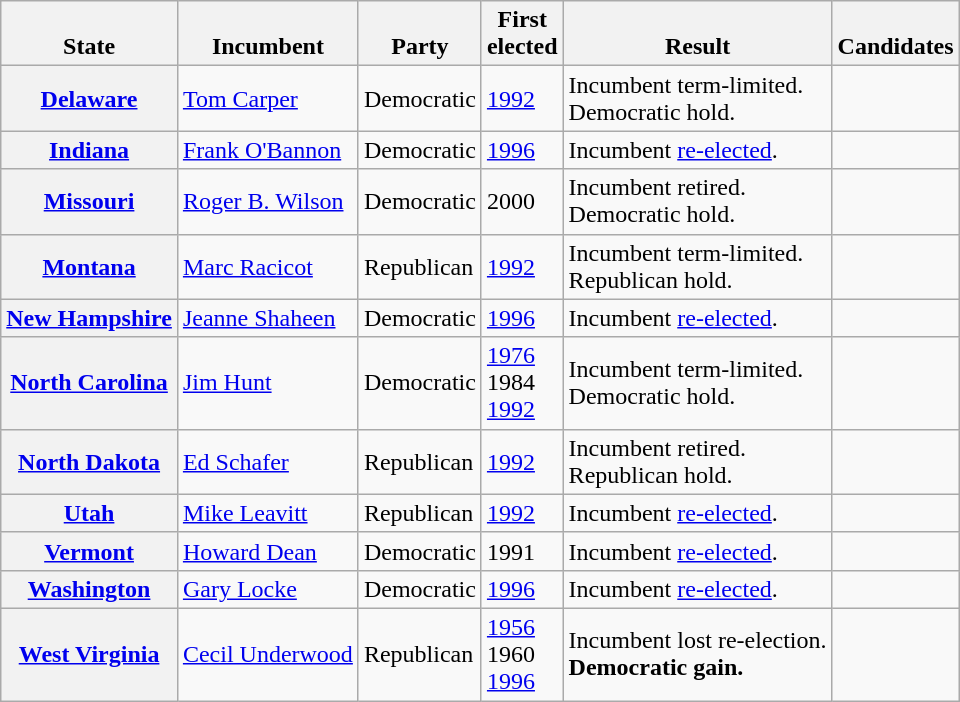<table class="wikitable sortable">
<tr valign=bottom>
<th>State</th>
<th>Incumbent</th>
<th>Party</th>
<th>First<br>elected</th>
<th>Result</th>
<th>Candidates</th>
</tr>
<tr>
<th><a href='#'>Delaware</a></th>
<td><a href='#'>Tom Carper</a></td>
<td>Democratic</td>
<td><a href='#'>1992</a></td>
<td>Incumbent term-limited.<br>Democratic hold.</td>
<td nowrap></td>
</tr>
<tr>
<th><a href='#'>Indiana</a></th>
<td><a href='#'>Frank O'Bannon</a></td>
<td>Democratic</td>
<td><a href='#'>1996</a></td>
<td>Incumbent <a href='#'>re-elected</a>.</td>
<td nowrap></td>
</tr>
<tr>
<th><a href='#'>Missouri</a></th>
<td><a href='#'>Roger B. Wilson</a></td>
<td>Democratic</td>
<td>2000</td>
<td>Incumbent retired.<br>Democratic hold.</td>
<td nowrap></td>
</tr>
<tr>
<th><a href='#'>Montana</a></th>
<td><a href='#'>Marc Racicot</a></td>
<td>Republican</td>
<td><a href='#'>1992</a></td>
<td>Incumbent term-limited.<br>Republican hold.</td>
<td nowrap></td>
</tr>
<tr>
<th><a href='#'>New Hampshire</a></th>
<td><a href='#'>Jeanne Shaheen</a></td>
<td>Democratic</td>
<td><a href='#'>1996</a></td>
<td>Incumbent <a href='#'>re-elected</a>.</td>
<td nowrap></td>
</tr>
<tr>
<th><a href='#'>North Carolina</a></th>
<td><a href='#'>Jim Hunt</a></td>
<td>Democratic</td>
<td><a href='#'>1976</a><br>1984 <br><a href='#'>1992</a></td>
<td>Incumbent term-limited.<br>Democratic hold.</td>
<td nowrap></td>
</tr>
<tr>
<th><a href='#'>North Dakota</a></th>
<td><a href='#'>Ed Schafer</a></td>
<td>Republican</td>
<td><a href='#'>1992</a></td>
<td>Incumbent retired.<br>Republican hold.</td>
<td nowrap></td>
</tr>
<tr>
<th><a href='#'>Utah</a></th>
<td><a href='#'>Mike Leavitt</a></td>
<td>Republican</td>
<td><a href='#'>1992</a></td>
<td>Incumbent <a href='#'>re-elected</a>.</td>
<td nowrap></td>
</tr>
<tr>
<th><a href='#'>Vermont</a></th>
<td><a href='#'>Howard Dean</a></td>
<td>Democratic</td>
<td>1991</td>
<td>Incumbent <a href='#'>re-elected</a>.</td>
<td nowrap></td>
</tr>
<tr>
<th><a href='#'>Washington</a></th>
<td><a href='#'>Gary Locke</a></td>
<td>Democratic</td>
<td><a href='#'>1996</a></td>
<td>Incumbent <a href='#'>re-elected</a>.</td>
<td nowrap></td>
</tr>
<tr>
<th><a href='#'>West Virginia</a></th>
<td><a href='#'>Cecil Underwood</a></td>
<td>Republican</td>
<td><a href='#'>1956</a><br>1960 <br><a href='#'>1996</a></td>
<td>Incumbent lost re-election.<br><strong>Democratic gain.</strong></td>
<td nowrap></td>
</tr>
</table>
